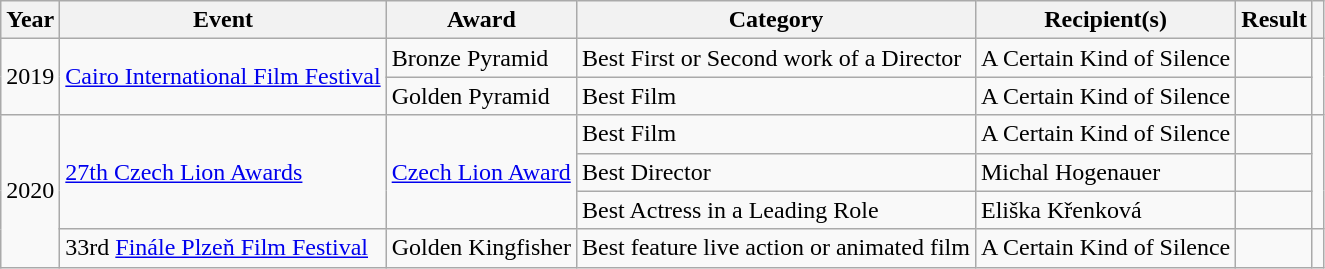<table class="wikitable sortable">
<tr>
<th scope="col">Year</th>
<th scope="col">Event</th>
<th scope="col">Award</th>
<th scope="col">Category</th>
<th scope="col">Recipient(s)</th>
<th scope="col">Result</th>
<th scope="col" class="unsortable"></th>
</tr>
<tr>
<td rowspan="2">2019</td>
<td rowspan="2"><a href='#'>Cairo International Film Festival</a></td>
<td>Bronze Pyramid</td>
<td>Best First or Second work of a Director</td>
<td>A Certain Kind of Silence</td>
<td></td>
<td rowspan="2"></td>
</tr>
<tr>
<td>Golden Pyramid</td>
<td>Best Film</td>
<td>A Certain Kind of Silence</td>
<td></td>
</tr>
<tr>
<td rowspan="4">2020</td>
<td rowspan="3"><a href='#'>27th Czech Lion Awards</a></td>
<td rowspan="3"><a href='#'>Czech Lion Award</a></td>
<td>Best Film</td>
<td>A Certain Kind of Silence</td>
<td></td>
<td rowspan="3"></td>
</tr>
<tr>
<td>Best Director</td>
<td>Michal Hogenauer</td>
<td></td>
</tr>
<tr>
<td>Best Actress in a Leading Role</td>
<td>Eliška Křenková</td>
<td></td>
</tr>
<tr>
<td>33rd <a href='#'>Finále Plzeň Film Festival</a></td>
<td>Golden Kingfisher</td>
<td>Best feature live action or animated film</td>
<td>A Certain Kind of Silence</td>
<td></td>
<td></td>
</tr>
</table>
